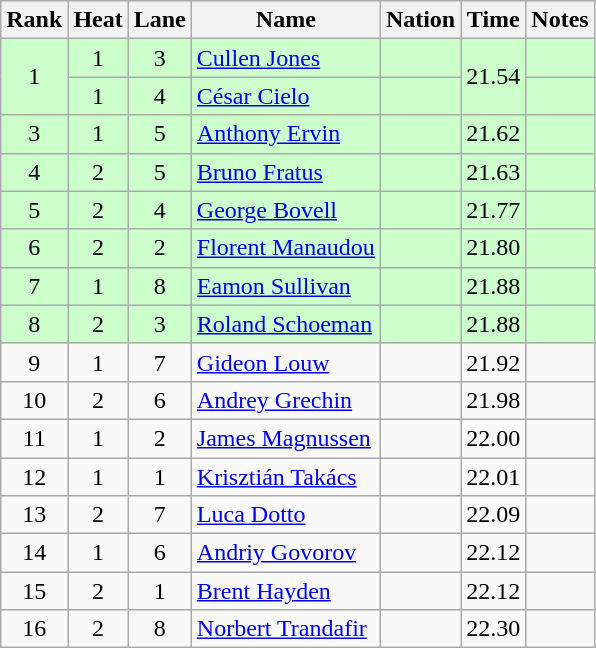<table class="wikitable sortable" style="text-align:center">
<tr>
<th>Rank</th>
<th>Heat</th>
<th>Lane</th>
<th>Name</th>
<th>Nation</th>
<th>Time</th>
<th>Notes</th>
</tr>
<tr bgcolor=ccffcc>
<td rowspan=2>1</td>
<td>1</td>
<td>3</td>
<td align=left><a href='#'>Cullen Jones</a></td>
<td align=left></td>
<td rowspan=2>21.54</td>
<td></td>
</tr>
<tr bgcolor=ccffcc>
<td>1</td>
<td>4</td>
<td align=left><a href='#'>César Cielo</a></td>
<td align=left></td>
<td></td>
</tr>
<tr bgcolor=ccffcc>
<td>3</td>
<td>1</td>
<td>5</td>
<td align=left><a href='#'>Anthony Ervin</a></td>
<td align=left></td>
<td>21.62</td>
<td></td>
</tr>
<tr bgcolor=ccffcc>
<td>4</td>
<td>2</td>
<td>5</td>
<td align=left><a href='#'>Bruno Fratus</a></td>
<td align=left></td>
<td>21.63</td>
<td></td>
</tr>
<tr bgcolor=ccffcc>
<td>5</td>
<td>2</td>
<td>4</td>
<td align=left><a href='#'>George Bovell</a></td>
<td align=left></td>
<td>21.77</td>
<td></td>
</tr>
<tr bgcolor=ccffcc>
<td>6</td>
<td>2</td>
<td>2</td>
<td align=left><a href='#'>Florent Manaudou</a></td>
<td align=left></td>
<td>21.80</td>
<td></td>
</tr>
<tr bgcolor=ccffcc>
<td>7</td>
<td>1</td>
<td>8</td>
<td align=left><a href='#'>Eamon Sullivan</a></td>
<td align=left></td>
<td>21.88</td>
<td></td>
</tr>
<tr bgcolor=ccffcc>
<td>8</td>
<td>2</td>
<td>3</td>
<td align=left><a href='#'>Roland Schoeman</a></td>
<td align=left></td>
<td>21.88</td>
<td></td>
</tr>
<tr>
<td>9</td>
<td>1</td>
<td>7</td>
<td align=left><a href='#'>Gideon Louw</a></td>
<td align=left></td>
<td>21.92</td>
<td></td>
</tr>
<tr>
<td>10</td>
<td>2</td>
<td>6</td>
<td align=left><a href='#'>Andrey Grechin</a></td>
<td align=left></td>
<td>21.98</td>
<td></td>
</tr>
<tr>
<td>11</td>
<td>1</td>
<td>2</td>
<td align=left><a href='#'>James Magnussen</a></td>
<td align=left></td>
<td>22.00</td>
<td></td>
</tr>
<tr>
<td>12</td>
<td>1</td>
<td>1</td>
<td align=left><a href='#'>Krisztián Takács</a></td>
<td align=left></td>
<td>22.01</td>
<td></td>
</tr>
<tr>
<td>13</td>
<td>2</td>
<td>7</td>
<td align=left><a href='#'>Luca Dotto</a></td>
<td align=left></td>
<td>22.09</td>
<td></td>
</tr>
<tr>
<td>14</td>
<td>1</td>
<td>6</td>
<td align=left><a href='#'>Andriy Govorov</a></td>
<td align=left></td>
<td>22.12</td>
<td></td>
</tr>
<tr>
<td>15</td>
<td>2</td>
<td>1</td>
<td align=left><a href='#'>Brent Hayden</a></td>
<td align=left></td>
<td>22.12</td>
<td></td>
</tr>
<tr>
<td>16</td>
<td>2</td>
<td>8</td>
<td align=left><a href='#'>Norbert Trandafir</a></td>
<td align=left></td>
<td>22.30</td>
<td></td>
</tr>
</table>
